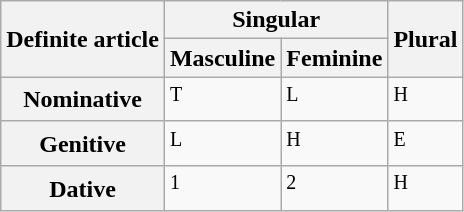<table class="wikitable mw-collapsible">
<tr>
<th rowspan="2">Definite article</th>
<th colspan="2">Singular</th>
<th rowspan="2">Plural</th>
</tr>
<tr>
<th>Masculine</th>
<th>Feminine</th>
</tr>
<tr>
<th>Nominative</th>
<td><sup>T</sup></td>
<td><sup>L</sup></td>
<td><sup>H</sup></td>
</tr>
<tr>
<th>Genitive</th>
<td><sup>L</sup></td>
<td><sup>H</sup></td>
<td><sup>E</sup></td>
</tr>
<tr>
<th>Dative</th>
<td><sup>1</sup></td>
<td><sup>2</sup></td>
<td><sup>H</sup></td>
</tr>
</table>
